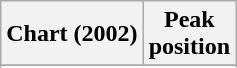<table class="wikitable sortable plainrowheaders">
<tr>
<th>Chart (2002)</th>
<th>Peak<br>position</th>
</tr>
<tr>
</tr>
<tr>
</tr>
</table>
